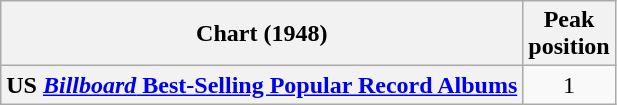<table class="wikitable plainrowheaders" style="text-align:center">
<tr>
<th scope="col">Chart (1948)</th>
<th scope="col">Peak<br>position</th>
</tr>
<tr>
<th scope="row" align="left">US <a href='#'><em>Billboard</em> Best-Selling Popular Record Albums</a></th>
<td>1</td>
</tr>
</table>
